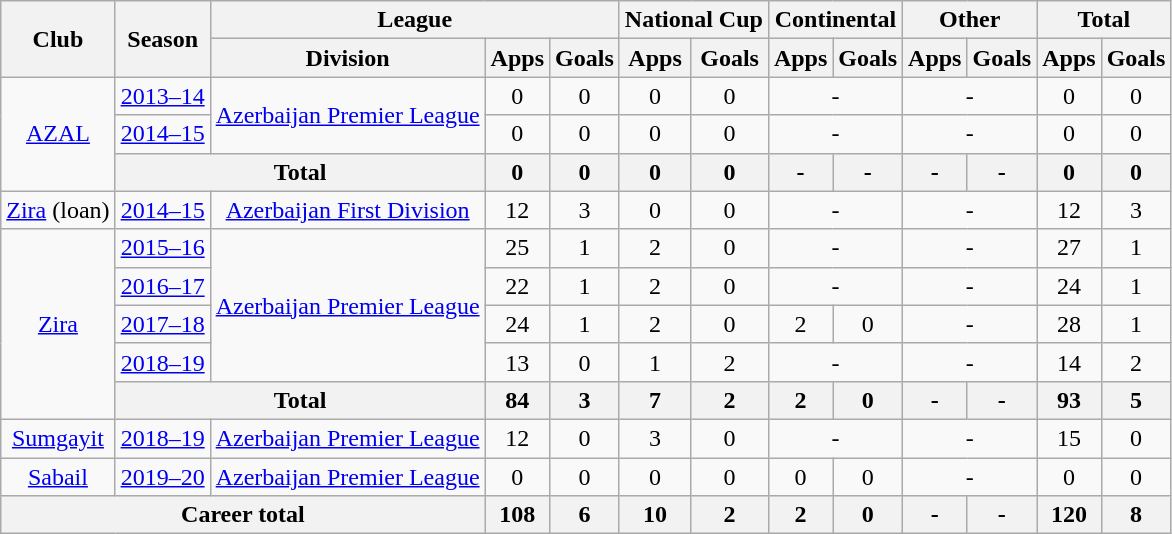<table class="wikitable" style="text-align: center;">
<tr>
<th rowspan="2">Club</th>
<th rowspan="2">Season</th>
<th colspan="3">League</th>
<th colspan="2">National Cup</th>
<th colspan="2">Continental</th>
<th colspan="2">Other</th>
<th colspan="2">Total</th>
</tr>
<tr>
<th>Division</th>
<th>Apps</th>
<th>Goals</th>
<th>Apps</th>
<th>Goals</th>
<th>Apps</th>
<th>Goals</th>
<th>Apps</th>
<th>Goals</th>
<th>Apps</th>
<th>Goals</th>
</tr>
<tr>
<td rowspan="3" valign="center"><a href='#'>AZAL</a></td>
<td><a href='#'>2013–14</a></td>
<td rowspan="2" valign="center"><a href='#'>Azerbaijan Premier League</a></td>
<td>0</td>
<td>0</td>
<td>0</td>
<td>0</td>
<td colspan="2">-</td>
<td colspan="2">-</td>
<td>0</td>
<td>0</td>
</tr>
<tr>
<td><a href='#'>2014–15</a></td>
<td>0</td>
<td>0</td>
<td>0</td>
<td>0</td>
<td colspan="2">-</td>
<td colspan="2">-</td>
<td>0</td>
<td>0</td>
</tr>
<tr>
<th colspan="2">Total</th>
<th>0</th>
<th>0</th>
<th>0</th>
<th>0</th>
<th>-</th>
<th>-</th>
<th>-</th>
<th>-</th>
<th>0</th>
<th>0</th>
</tr>
<tr>
<td valign="center"><a href='#'>Zira</a> (loan)</td>
<td><a href='#'>2014–15</a></td>
<td><a href='#'>Azerbaijan First Division</a></td>
<td>12</td>
<td>3</td>
<td>0</td>
<td>0</td>
<td colspan="2">-</td>
<td colspan="2">-</td>
<td>12</td>
<td>3</td>
</tr>
<tr>
<td rowspan="5" valign="center"><a href='#'>Zira</a></td>
<td><a href='#'>2015–16</a></td>
<td rowspan="4" valign="center"><a href='#'>Azerbaijan Premier League</a></td>
<td>25</td>
<td>1</td>
<td>2</td>
<td>0</td>
<td colspan="2">-</td>
<td colspan="2">-</td>
<td>27</td>
<td>1</td>
</tr>
<tr>
<td><a href='#'>2016–17</a></td>
<td>22</td>
<td>1</td>
<td>2</td>
<td>0</td>
<td colspan="2">-</td>
<td colspan="2">-</td>
<td>24</td>
<td>1</td>
</tr>
<tr>
<td><a href='#'>2017–18</a></td>
<td>24</td>
<td>1</td>
<td>2</td>
<td>0</td>
<td>2</td>
<td>0</td>
<td colspan="2">-</td>
<td>28</td>
<td>1</td>
</tr>
<tr>
<td><a href='#'>2018–19</a></td>
<td>13</td>
<td>0</td>
<td>1</td>
<td>2</td>
<td colspan="2">-</td>
<td colspan="2">-</td>
<td>14</td>
<td>2</td>
</tr>
<tr>
<th colspan="2">Total</th>
<th>84</th>
<th>3</th>
<th>7</th>
<th>2</th>
<th>2</th>
<th>0</th>
<th>-</th>
<th>-</th>
<th>93</th>
<th>5</th>
</tr>
<tr>
<td valign="center"><a href='#'>Sumgayit</a></td>
<td><a href='#'>2018–19</a></td>
<td><a href='#'>Azerbaijan Premier League</a></td>
<td>12</td>
<td>0</td>
<td>3</td>
<td>0</td>
<td colspan="2">-</td>
<td colspan="2">-</td>
<td>15</td>
<td>0</td>
</tr>
<tr>
<td valign="center"><a href='#'>Sabail</a></td>
<td><a href='#'>2019–20</a></td>
<td><a href='#'>Azerbaijan Premier League</a></td>
<td>0</td>
<td>0</td>
<td>0</td>
<td>0</td>
<td>0</td>
<td>0</td>
<td colspan="2">-</td>
<td>0</td>
<td>0</td>
</tr>
<tr>
<th colspan="3">Career total</th>
<th>108</th>
<th>6</th>
<th>10</th>
<th>2</th>
<th>2</th>
<th>0</th>
<th>-</th>
<th>-</th>
<th>120</th>
<th>8</th>
</tr>
</table>
